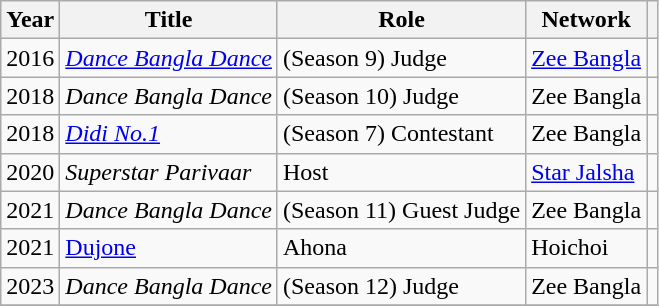<table class="wikitable plainrowheaders sortable">
<tr>
<th scope="col">Year</th>
<th scope="col">Title</th>
<th scope="col">Role</th>
<th scope="col" class="unsortable">Network</th>
<th scope="col" class="unsortable"></th>
</tr>
<tr>
<td>2016</td>
<td><em><a href='#'>Dance Bangla Dance </a></em></td>
<td>(Season 9) Judge</td>
<td><a href='#'>Zee Bangla</a></td>
<td></td>
</tr>
<tr>
<td>2018</td>
<td><em>Dance Bangla Dance </em></td>
<td>(Season 10) Judge</td>
<td>Zee Bangla</td>
<td></td>
</tr>
<tr>
<td>2018</td>
<td><em><a href='#'>Didi No.1</a></em></td>
<td>(Season 7) Contestant</td>
<td>Zee Bangla</td>
<td></td>
</tr>
<tr>
<td>2020</td>
<td><em>Superstar Parivaar</em></td>
<td>Host</td>
<td><a href='#'>Star Jalsha</a></td>
<td></td>
</tr>
<tr>
<td>2021</td>
<td><em>Dance Bangla Dance </em></td>
<td>(Season 11) Guest Judge</td>
<td>Zee Bangla</td>
<td></td>
</tr>
<tr>
<td>2021</td>
<td><a href='#'>Dujone</a></td>
<td>Ahona</td>
<td>Hoichoi</td>
<td></td>
</tr>
<tr>
<td>2023</td>
<td><em>Dance Bangla Dance </em></td>
<td>(Season 12) Judge</td>
<td>Zee Bangla</td>
<td></td>
</tr>
<tr>
</tr>
</table>
